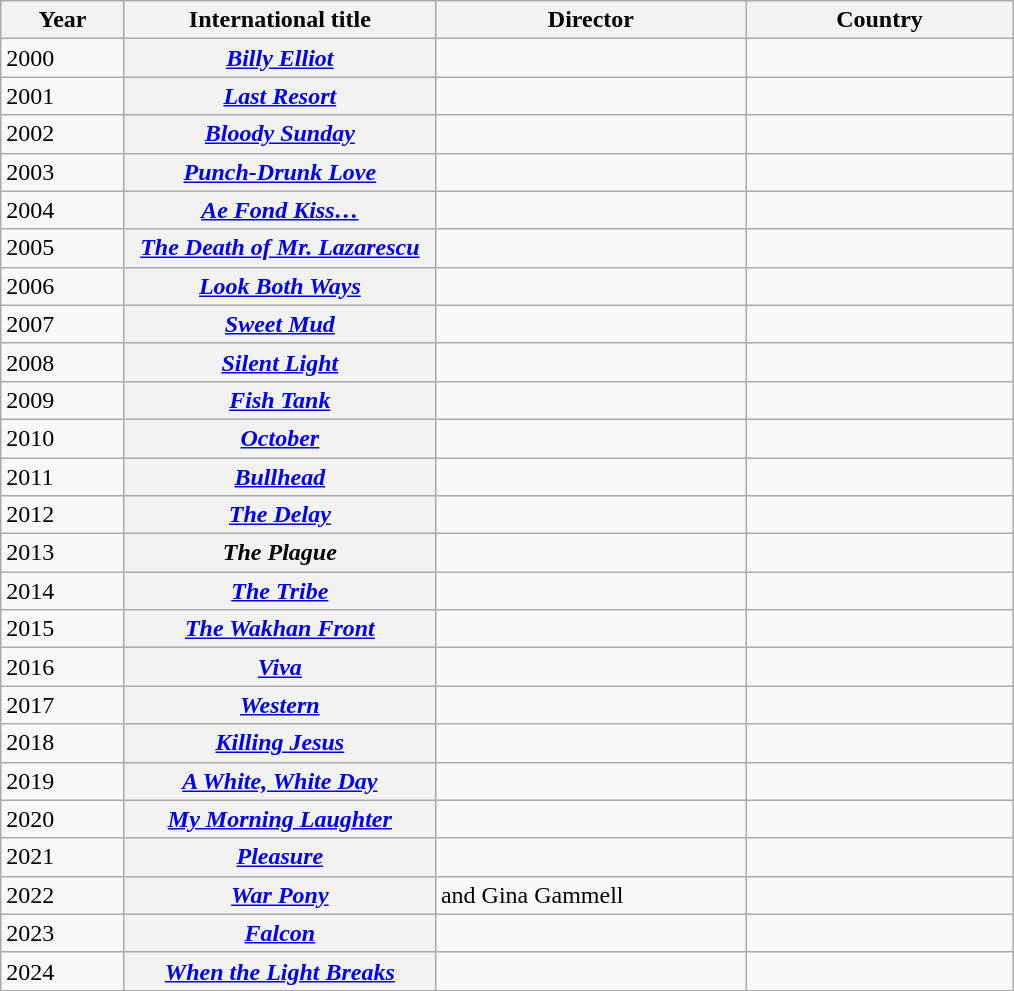<table class="sortable wikitable plainrowheaders">
<tr>
<th scope="col" width=75>Year</th>
<th scope="col" width=200>International title</th>
<th scope="col" width=200>Director</th>
<th scope="col" width=170>Country</th>
</tr>
<tr>
<td align=left>2000 </td>
<th scope=row><em><a href='#'>Billy Elliot</a></em></th>
<td></td>
<td></td>
</tr>
<tr>
<td align=left>2001 </td>
<th scope=row><em><a href='#'>Last Resort</a></em></th>
<td></td>
<td></td>
</tr>
<tr>
<td align=left>2002 </td>
<th scope=row><em><a href='#'>Bloody Sunday</a></em></th>
<td></td>
<td></td>
</tr>
<tr>
<td align=left>2003 </td>
<th scope=row><em><a href='#'>Punch-Drunk Love</a></em></th>
<td></td>
<td></td>
</tr>
<tr>
<td align=left>2004 </td>
<th scope=row><em><a href='#'>Ae Fond Kiss…</a></em></th>
<td></td>
<td></td>
</tr>
<tr>
<td align=left>2005 </td>
<th scope=row><em><a href='#'>The Death of Mr. Lazarescu</a></em></th>
<td></td>
<td></td>
</tr>
<tr>
<td align=left>2006 </td>
<th scope=row><em><a href='#'>Look Both Ways</a></em></th>
<td></td>
<td></td>
</tr>
<tr>
<td align=left>2007 </td>
<th scope=row><em><a href='#'>Sweet Mud</a></em></th>
<td></td>
<td></td>
</tr>
<tr>
<td align=left>2008 </td>
<th scope=row><em><a href='#'>Silent Light</a></em></th>
<td></td>
<td></td>
</tr>
<tr>
<td align=left>2009 </td>
<th scope=row><em><a href='#'>Fish Tank</a></em></th>
<td></td>
<td></td>
</tr>
<tr>
<td align=left>2010 </td>
<th scope=row><em><a href='#'>October</a></em></th>
<td></td>
<td></td>
</tr>
<tr>
<td align=left>2011 </td>
<th scope=row><em><a href='#'>Bullhead</a></em></th>
<td></td>
<td></td>
</tr>
<tr>
<td align=left>2012 </td>
<th scope=row><em><a href='#'>The Delay</a></em></th>
<td></td>
<td></td>
</tr>
<tr>
<td align=left>2013 </td>
<th scope=row><em>The Plague</em></th>
<td></td>
<td></td>
</tr>
<tr>
<td align=left>2014 </td>
<th scope=row><em><a href='#'>The Tribe</a></em></th>
<td></td>
<td></td>
</tr>
<tr>
<td align=left>2015 </td>
<th scope=row><em><a href='#'>The Wakhan Front</a></em></th>
<td></td>
<td></td>
</tr>
<tr>
<td align=left>2016 </td>
<th scope=row><em><a href='#'>Viva</a></em></th>
<td></td>
<td></td>
</tr>
<tr>
<td align=left>2017 </td>
<th scope=row><em><a href='#'>Western</a></em></th>
<td></td>
<td></td>
</tr>
<tr>
<td align=left>2018 </td>
<th scope=row><em><a href='#'>Killing Jesus</a></em></th>
<td></td>
<td></td>
</tr>
<tr>
<td align=left>2019 </td>
<th scope=row><em><a href='#'>A White, White Day</a></em></th>
<td></td>
<td></td>
</tr>
<tr>
<td align=left>2020 </td>
<th scope=row><em><a href='#'>My Morning Laughter</a></em></th>
<td></td>
<td></td>
</tr>
<tr>
<td align=left>2021 </td>
<th scope=row><em><a href='#'>Pleasure</a></em></th>
<td></td>
<td></td>
</tr>
<tr>
<td align=left>2022 </td>
<th scope=row><em><a href='#'>War Pony</a></em></th>
<td> and Gina Gammell</td>
<td></td>
</tr>
<tr>
<td align=left>2023 </td>
<th scope=row><em><a href='#'>Falcon</a></em></th>
<td></td>
<td></td>
</tr>
<tr>
<td align=left>2024 </td>
<th scope=row><em><a href='#'>When the Light Breaks</a></em></th>
<td></td>
<td></td>
</tr>
<tr>
</tr>
</table>
